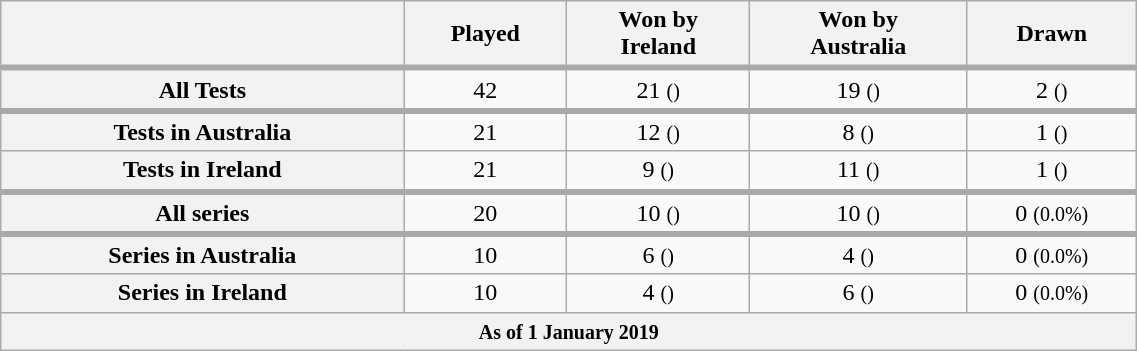<table class=wikitable style="text-align:center;" width=60%>
<tr>
<th scope="col"></th>
<th scope="col">Played</th>
<th scope="col">Won by<br>Ireland</th>
<th scope="col">Won by<br>Australia</th>
<th scope="col">Drawn</th>
</tr>
<tr style="border-top:4px solid #a9a9a9;">
<th scope="row">All Tests</th>
<td>42</td>
<td>21 <small>()</small></td>
<td>19 <small>()</small></td>
<td>2 <small>()</small></td>
</tr>
<tr style="border-top:4px solid #a9a9a9;">
<th scope="row">Tests in Australia</th>
<td>21</td>
<td>12 <small>()</small></td>
<td>8 <small>()</small></td>
<td>1 <small>()</small></td>
</tr>
<tr>
<th scope="row">Tests in Ireland</th>
<td>21</td>
<td>9 <small>()</small></td>
<td>11 <small>()</small></td>
<td>1 <small>()</small></td>
</tr>
<tr style="border-top:4px solid #a9a9a9;">
<th scope="row">All series</th>
<td>20</td>
<td>10 <small>()</small></td>
<td>10 <small>()</small></td>
<td>0 <small>(0.0%)</small></td>
</tr>
<tr style="border-top:4px solid #a9a9a9;">
<th scope="row">Series in Australia</th>
<td>10</td>
<td>6 <small>()</small></td>
<td>4 <small>()</small></td>
<td>0 <small>(0.0%)</small></td>
</tr>
<tr>
<th scope="row">Series in Ireland</th>
<td>10</td>
<td>4 <small>()</small></td>
<td>6 <small>()</small></td>
<td>0 <small>(0.0%)</small></td>
</tr>
<tr>
<th colspan=5><small>As of 1 January 2019</small></th>
</tr>
</table>
